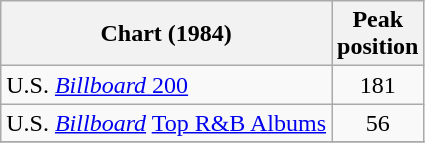<table class="wikitable">
<tr>
<th>Chart (1984)</th>
<th>Peak<br>position</th>
</tr>
<tr>
<td>U.S. <a href='#'><em>Billboard</em> 200</a></td>
<td align="center">181</td>
</tr>
<tr>
<td>U.S. <em><a href='#'>Billboard</a></em> <a href='#'>Top R&B Albums</a></td>
<td align="center">56</td>
</tr>
<tr>
</tr>
</table>
